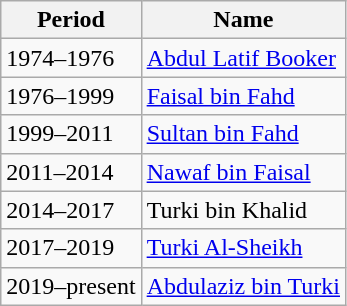<table class="wikitable" valign="top">
<tr>
<th>Period</th>
<th>Name</th>
</tr>
<tr>
<td>1974–1976</td>
<td> <a href='#'>Abdul Latif Booker</a></td>
</tr>
<tr>
<td>1976–1999</td>
<td> <a href='#'>Faisal bin Fahd</a></td>
</tr>
<tr>
<td>1999–2011</td>
<td> <a href='#'>Sultan bin Fahd</a></td>
</tr>
<tr>
<td>2011–2014</td>
<td> <a href='#'>Nawaf bin Faisal</a></td>
</tr>
<tr>
<td>2014–2017</td>
<td> Turki bin Khalid</td>
</tr>
<tr>
<td>2017–2019</td>
<td> <a href='#'>Turki Al-Sheikh</a></td>
</tr>
<tr>
<td>2019–present</td>
<td> <a href='#'>Abdulaziz bin Turki</a></td>
</tr>
</table>
